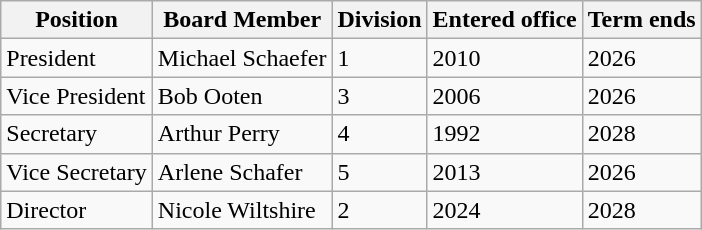<table class="wikitable sortable">
<tr>
<th>Position</th>
<th>Board Member</th>
<th>Division</th>
<th>Entered office</th>
<th>Term ends</th>
</tr>
<tr>
<td>President</td>
<td>Michael Schaefer</td>
<td>1</td>
<td>2010</td>
<td>2026</td>
</tr>
<tr>
<td>Vice President</td>
<td>Bob Ooten</td>
<td>3</td>
<td>2006</td>
<td>2026</td>
</tr>
<tr>
<td>Secretary</td>
<td>Arthur Perry</td>
<td>4</td>
<td>1992</td>
<td>2028</td>
</tr>
<tr>
<td>Vice Secretary</td>
<td>Arlene Schafer</td>
<td>5</td>
<td>2013</td>
<td>2026</td>
</tr>
<tr>
<td>Director</td>
<td>Nicole Wiltshire</td>
<td>2</td>
<td>2024</td>
<td>2028</td>
</tr>
</table>
